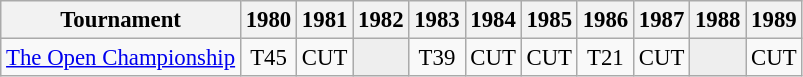<table class="wikitable" style="font-size:95%;text-align:center;">
<tr>
<th>Tournament</th>
<th>1980</th>
<th>1981</th>
<th>1982</th>
<th>1983</th>
<th>1984</th>
<th>1985</th>
<th>1986</th>
<th>1987</th>
<th>1988</th>
<th>1989</th>
</tr>
<tr>
<td align=left><a href='#'>The Open Championship</a></td>
<td>T45</td>
<td>CUT</td>
<td style="background:#eeeeee;"></td>
<td>T39</td>
<td>CUT</td>
<td>CUT</td>
<td>T21</td>
<td>CUT</td>
<td style="background:#eeeeee;"></td>
<td>CUT</td>
</tr>
</table>
